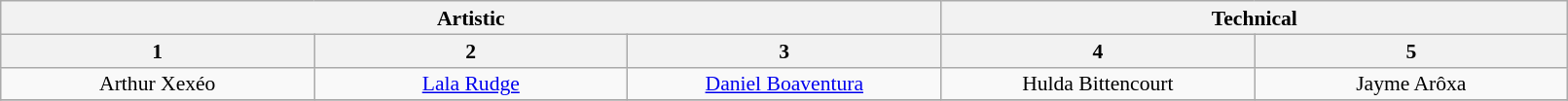<table class="wikitable" style="font-size:90%; line-height:16px; text-align:center" width="85%">
<tr>
<th colspan=3>Artistic</th>
<th colspan=2>Technical</th>
</tr>
<tr>
<th>1</th>
<th>2</th>
<th>3</th>
<th>4</th>
<th>5</th>
</tr>
<tr>
<td width=150>Arthur Xexéo</td>
<td width=150><a href='#'>Lala Rudge</a></td>
<td width=150><a href='#'>Daniel Boaventura</a></td>
<td width=150>Hulda Bittencourt</td>
<td width=150>Jayme Arôxa</td>
</tr>
<tr>
</tr>
</table>
